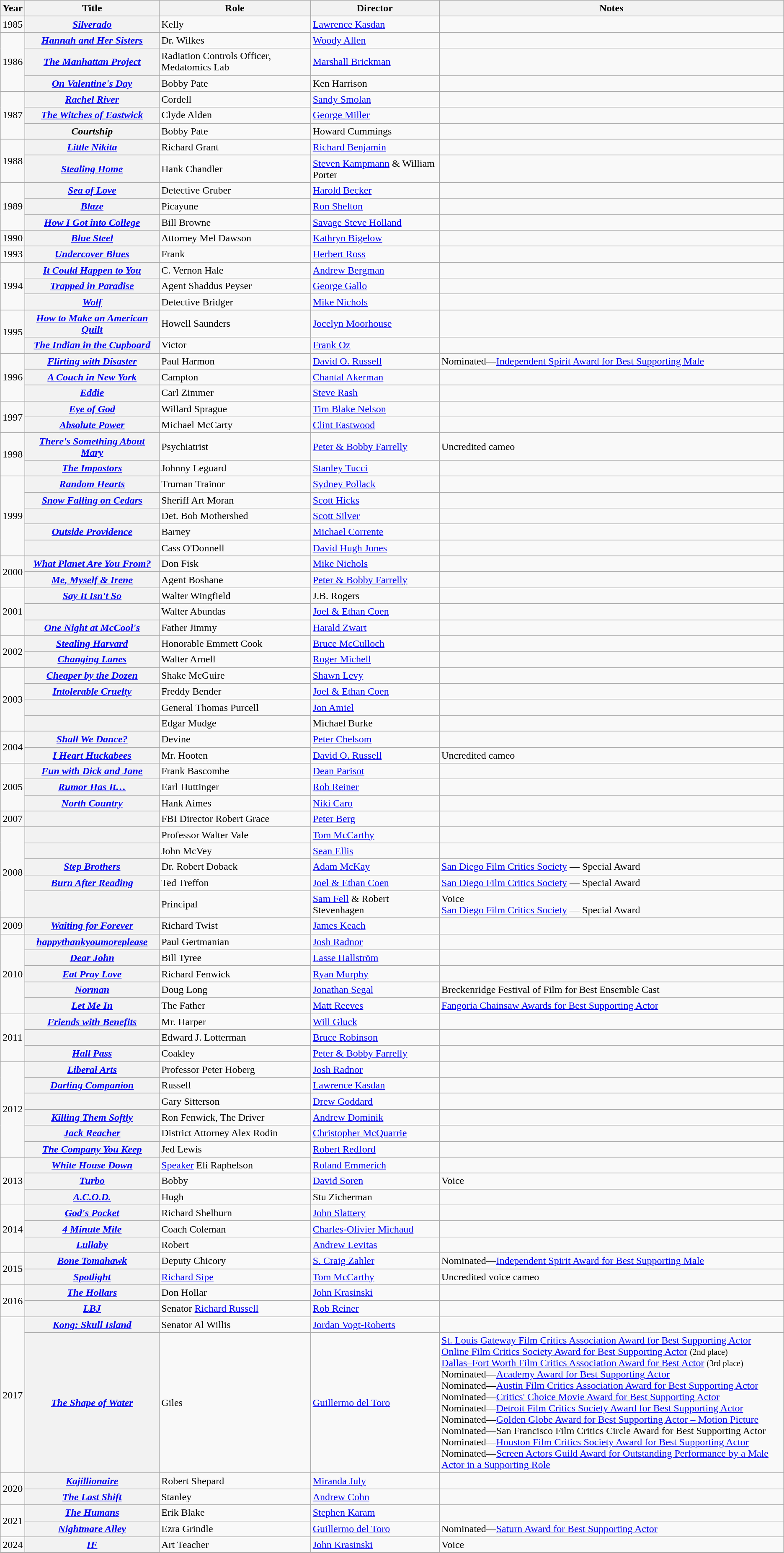<table class="wikitable plainrowheaders sortable">
<tr>
<th scope="col">Year</th>
<th scope="col">Title</th>
<th scope="col">Role</th>
<th scope="col">Director</th>
<th scope="col" class="unsortable">Notes</th>
</tr>
<tr>
<td>1985</td>
<th scope="row"><em><a href='#'>Silverado</a></em></th>
<td>Kelly</td>
<td><a href='#'>Lawrence Kasdan</a></td>
<td></td>
</tr>
<tr>
<td rowspan="3">1986</td>
<th scope="row"><em><a href='#'>Hannah and Her Sisters</a></em></th>
<td>Dr. Wilkes</td>
<td><a href='#'>Woody Allen</a></td>
<td></td>
</tr>
<tr>
<th scope="row"><em><a href='#'>The Manhattan Project</a></em></th>
<td>Radiation Controls Officer, Medatomics Lab</td>
<td><a href='#'>Marshall Brickman</a></td>
<td></td>
</tr>
<tr>
<th scope="row"><em><a href='#'>On Valentine's Day</a></em></th>
<td>Bobby Pate</td>
<td>Ken Harrison</td>
<td></td>
</tr>
<tr>
<td rowspan="3">1987</td>
<th scope="row"><em><a href='#'>Rachel River</a></em></th>
<td>Cordell</td>
<td><a href='#'>Sandy Smolan</a></td>
<td></td>
</tr>
<tr>
<th scope="row"><em><a href='#'>The Witches of Eastwick</a></em></th>
<td>Clyde Alden</td>
<td><a href='#'>George Miller</a></td>
<td></td>
</tr>
<tr>
<th scope="row"><em>Courtship</em></th>
<td>Bobby Pate</td>
<td>Howard Cummings</td>
<td></td>
</tr>
<tr>
<td rowspan="2">1988</td>
<th scope="row"><em><a href='#'>Little Nikita</a></em></th>
<td>Richard Grant</td>
<td><a href='#'>Richard Benjamin</a></td>
<td></td>
</tr>
<tr>
<th scope="row"><em><a href='#'>Stealing Home</a></em></th>
<td>Hank Chandler</td>
<td><a href='#'>Steven Kampmann</a> & William Porter</td>
<td></td>
</tr>
<tr>
<td rowspan="3">1989</td>
<th scope="row"><em><a href='#'>Sea of Love</a></em></th>
<td>Detective Gruber</td>
<td><a href='#'>Harold Becker</a></td>
<td></td>
</tr>
<tr>
<th scope="row"><em><a href='#'>Blaze</a></em></th>
<td>Picayune</td>
<td><a href='#'>Ron Shelton</a></td>
<td></td>
</tr>
<tr>
<th scope="row"><em><a href='#'>How I Got into College</a></em></th>
<td>Bill Browne</td>
<td><a href='#'>Savage Steve Holland</a></td>
<td></td>
</tr>
<tr>
<td>1990</td>
<th scope="row"><em><a href='#'>Blue Steel</a></em></th>
<td>Attorney Mel Dawson</td>
<td><a href='#'>Kathryn Bigelow</a></td>
<td></td>
</tr>
<tr>
<td>1993</td>
<th scope="row"><em><a href='#'>Undercover Blues</a></em></th>
<td>Frank</td>
<td><a href='#'>Herbert Ross</a></td>
<td></td>
</tr>
<tr>
<td rowspan="3">1994</td>
<th scope="row"><em><a href='#'>It Could Happen to You</a></em></th>
<td>C. Vernon Hale</td>
<td><a href='#'>Andrew Bergman</a></td>
<td></td>
</tr>
<tr>
<th scope="row"><em><a href='#'>Trapped in Paradise</a></em></th>
<td>Agent Shaddus Peyser</td>
<td><a href='#'>George Gallo</a></td>
<td></td>
</tr>
<tr>
<th scope="row"><em><a href='#'>Wolf</a></em></th>
<td>Detective Bridger</td>
<td><a href='#'>Mike Nichols</a></td>
<td></td>
</tr>
<tr>
<td rowspan="2">1995</td>
<th scope="row"><em><a href='#'>How to Make an American Quilt</a></em></th>
<td>Howell Saunders</td>
<td><a href='#'>Jocelyn Moorhouse</a></td>
<td></td>
</tr>
<tr>
<th scope="row"><em><a href='#'>The Indian in the Cupboard</a></em></th>
<td>Victor</td>
<td><a href='#'>Frank Oz</a></td>
<td></td>
</tr>
<tr>
<td rowspan="3">1996</td>
<th scope="row"><em><a href='#'>Flirting with Disaster</a></em></th>
<td>Paul Harmon</td>
<td><a href='#'>David O. Russell</a></td>
<td>Nominated—<a href='#'>Independent Spirit Award for Best Supporting Male</a></td>
</tr>
<tr>
<th scope="row"><em><a href='#'>A Couch in New York</a></em></th>
<td>Campton</td>
<td><a href='#'>Chantal Akerman</a></td>
<td></td>
</tr>
<tr>
<th scope="row"><em><a href='#'>Eddie</a></em></th>
<td>Carl Zimmer</td>
<td><a href='#'>Steve Rash</a></td>
<td></td>
</tr>
<tr>
<td rowspan="2">1997</td>
<th scope="row"><em><a href='#'>Eye of God</a></em></th>
<td>Willard Sprague</td>
<td><a href='#'>Tim Blake Nelson</a></td>
<td></td>
</tr>
<tr>
<th scope="row"><em><a href='#'>Absolute Power</a></em></th>
<td>Michael McCarty</td>
<td><a href='#'>Clint Eastwood</a></td>
<td></td>
</tr>
<tr>
<td rowspan="2">1998</td>
<th scope="row"><em><a href='#'>There's Something About Mary</a></em></th>
<td>Psychiatrist</td>
<td><a href='#'>Peter & Bobby Farrelly</a></td>
<td>Uncredited cameo</td>
</tr>
<tr>
<th scope="row"><em><a href='#'>The Impostors</a></em></th>
<td>Johnny Leguard</td>
<td><a href='#'>Stanley Tucci</a></td>
<td></td>
</tr>
<tr>
<td rowspan="5">1999</td>
<th scope="row"><em><a href='#'>Random Hearts</a></em></th>
<td>Truman Trainor</td>
<td><a href='#'>Sydney Pollack</a></td>
<td></td>
</tr>
<tr>
<th scope="row"><em><a href='#'>Snow Falling on Cedars</a></em></th>
<td>Sheriff Art Moran</td>
<td><a href='#'>Scott Hicks</a></td>
<td></td>
</tr>
<tr>
<th scope="row"><em></em></th>
<td>Det. Bob Mothershed</td>
<td><a href='#'>Scott Silver</a></td>
<td></td>
</tr>
<tr>
<th scope="row"><em><a href='#'>Outside Providence</a></em></th>
<td>Barney</td>
<td><a href='#'>Michael Corrente</a></td>
<td></td>
</tr>
<tr>
<th scope="row"><em></em></th>
<td>Cass O'Donnell</td>
<td><a href='#'>David Hugh Jones</a></td>
<td></td>
</tr>
<tr>
<td rowspan="2">2000</td>
<th scope="row"><em><a href='#'>What Planet Are You From?</a></em></th>
<td>Don Fisk</td>
<td><a href='#'>Mike Nichols</a></td>
<td></td>
</tr>
<tr>
<th scope="row"><em><a href='#'>Me, Myself & Irene</a></em></th>
<td>Agent Boshane</td>
<td><a href='#'>Peter & Bobby Farrelly</a></td>
<td></td>
</tr>
<tr>
<td rowspan="3">2001</td>
<th scope="row"><em><a href='#'>Say It Isn't So</a></em></th>
<td>Walter Wingfield</td>
<td>J.B. Rogers</td>
<td></td>
</tr>
<tr>
<th scope="row"><em></em></th>
<td>Walter Abundas</td>
<td><a href='#'>Joel & Ethan Coen</a></td>
<td></td>
</tr>
<tr>
<th scope="row"><em><a href='#'>One Night at McCool's</a></em></th>
<td>Father Jimmy</td>
<td><a href='#'>Harald Zwart</a></td>
<td></td>
</tr>
<tr>
<td rowspan="2">2002</td>
<th scope="row"><em><a href='#'>Stealing Harvard</a></em></th>
<td>Honorable Emmett Cook</td>
<td><a href='#'>Bruce McCulloch</a></td>
<td></td>
</tr>
<tr>
<th scope="row"><em><a href='#'>Changing Lanes</a></em></th>
<td>Walter Arnell</td>
<td><a href='#'>Roger Michell</a></td>
<td></td>
</tr>
<tr>
<td rowspan="4">2003</td>
<th scope="row"><em><a href='#'>Cheaper by the Dozen</a></em></th>
<td>Shake McGuire</td>
<td><a href='#'>Shawn Levy</a></td>
<td></td>
</tr>
<tr>
<th scope="row"><em><a href='#'>Intolerable Cruelty</a></em></th>
<td>Freddy Bender</td>
<td><a href='#'>Joel & Ethan Coen</a></td>
<td></td>
</tr>
<tr>
<th scope="row"><em></em></th>
<td>General Thomas Purcell</td>
<td><a href='#'>Jon Amiel</a></td>
<td></td>
</tr>
<tr>
<th scope="row"><em></em></th>
<td>Edgar Mudge</td>
<td>Michael Burke</td>
<td></td>
</tr>
<tr>
<td rowspan="2">2004</td>
<th scope="row"><em><a href='#'>Shall We Dance?</a></em></th>
<td>Devine</td>
<td><a href='#'>Peter Chelsom</a></td>
<td></td>
</tr>
<tr>
<th scope="row"><em><a href='#'>I Heart Huckabees</a></em></th>
<td>Mr. Hooten</td>
<td><a href='#'>David O. Russell</a></td>
<td>Uncredited cameo</td>
</tr>
<tr>
<td rowspan="3">2005</td>
<th scope="row"><em><a href='#'>Fun with Dick and Jane</a></em></th>
<td>Frank Bascombe</td>
<td><a href='#'>Dean Parisot</a></td>
<td></td>
</tr>
<tr>
<th scope="row"><em><a href='#'>Rumor Has It…</a></em></th>
<td>Earl Huttinger</td>
<td><a href='#'>Rob Reiner</a></td>
<td></td>
</tr>
<tr>
<th scope="row"><em><a href='#'>North Country</a></em></th>
<td>Hank Aimes</td>
<td><a href='#'>Niki Caro</a></td>
<td></td>
</tr>
<tr>
<td>2007</td>
<th scope="row"><em></em></th>
<td>FBI Director Robert Grace</td>
<td><a href='#'>Peter Berg</a></td>
<td></td>
</tr>
<tr>
<td rowspan="5">2008</td>
<th scope="row"><em></em></th>
<td>Professor Walter Vale</td>
<td><a href='#'>Tom McCarthy</a></td>
<td></td>
</tr>
<tr>
<th scope="row"><em></em></th>
<td>John McVey</td>
<td><a href='#'>Sean Ellis</a></td>
<td></td>
</tr>
<tr>
<th scope="row"><em><a href='#'>Step Brothers</a></em></th>
<td>Dr. Robert Doback</td>
<td><a href='#'>Adam McKay</a></td>
<td><a href='#'>San Diego Film Critics Society</a> — Special Award</td>
</tr>
<tr>
<th scope="row"><em><a href='#'>Burn After Reading</a></em></th>
<td>Ted Treffon</td>
<td><a href='#'>Joel & Ethan Coen</a></td>
<td><a href='#'>San Diego Film Critics Society</a> — Special Award</td>
</tr>
<tr>
<th scope="row"><em></em></th>
<td>Principal</td>
<td><a href='#'>Sam Fell</a> & Robert Stevenhagen</td>
<td>Voice<br><a href='#'>San Diego Film Critics Society</a> — Special Award</td>
</tr>
<tr>
<td>2009</td>
<th scope="row"><em><a href='#'>Waiting for Forever</a></em></th>
<td>Richard Twist</td>
<td><a href='#'>James Keach</a></td>
<td></td>
</tr>
<tr>
<td rowspan="5" scope="row">2010</td>
<th scope="row"><em><a href='#'>happythankyoumoreplease</a></em></th>
<td>Paul Gertmanian</td>
<td><a href='#'>Josh Radnor</a></td>
<td></td>
</tr>
<tr>
<th scope="row"><em><a href='#'>Dear John</a></em></th>
<td>Bill Tyree</td>
<td><a href='#'>Lasse Hallström</a></td>
<td></td>
</tr>
<tr>
<th scope="row"><em><a href='#'>Eat Pray Love</a></em></th>
<td>Richard Fenwick</td>
<td><a href='#'>Ryan Murphy</a></td>
<td></td>
</tr>
<tr>
<th scope="row"><em><a href='#'>Norman</a></em></th>
<td>Doug Long</td>
<td><a href='#'>Jonathan Segal</a></td>
<td>Breckenridge Festival of Film for Best Ensemble Cast</td>
</tr>
<tr>
<th scope="row"><em><a href='#'>Let Me In</a></em></th>
<td>The Father</td>
<td><a href='#'>Matt Reeves</a></td>
<td><a href='#'>Fangoria Chainsaw Awards for Best Supporting Actor</a></td>
</tr>
<tr>
<td rowspan="3">2011</td>
<th scope="row"><em><a href='#'>Friends with Benefits</a></em></th>
<td>Mr. Harper</td>
<td><a href='#'>Will Gluck</a></td>
<td></td>
</tr>
<tr>
<th scope="row"><em></em></th>
<td>Edward J. Lotterman</td>
<td><a href='#'>Bruce Robinson</a></td>
<td></td>
</tr>
<tr>
<th scope="row"><em><a href='#'>Hall Pass</a></em></th>
<td>Coakley</td>
<td><a href='#'>Peter & Bobby Farrelly</a></td>
<td></td>
</tr>
<tr>
<td rowspan="6">2012</td>
<th scope="row"><em><a href='#'>Liberal Arts</a></em></th>
<td>Professor Peter Hoberg</td>
<td><a href='#'>Josh Radnor</a></td>
<td></td>
</tr>
<tr>
<th scope="row"><em><a href='#'>Darling Companion</a></em></th>
<td>Russell</td>
<td><a href='#'>Lawrence Kasdan</a></td>
<td></td>
</tr>
<tr>
<th scope="row"><em></em></th>
<td>Gary Sitterson </td>
<td><a href='#'>Drew Goddard</a></td>
<td></td>
</tr>
<tr>
<th scope="row"><em><a href='#'>Killing Them Softly</a></em></th>
<td>Ron Fenwick, The Driver</td>
<td><a href='#'>Andrew Dominik</a></td>
<td></td>
</tr>
<tr>
<th scope="row"><em><a href='#'>Jack Reacher</a></em></th>
<td>District Attorney Alex Rodin</td>
<td><a href='#'>Christopher McQuarrie</a></td>
<td></td>
</tr>
<tr>
<th scope="row"><em><a href='#'>The Company You Keep</a></em></th>
<td>Jed Lewis</td>
<td><a href='#'>Robert Redford</a></td>
<td></td>
</tr>
<tr>
<td rowspan="3">2013</td>
<th scope="row"><em><a href='#'>White House Down</a></em></th>
<td><a href='#'>Speaker</a> Eli Raphelson</td>
<td><a href='#'>Roland Emmerich</a></td>
<td></td>
</tr>
<tr>
<th scope="row"><em><a href='#'>Turbo</a></em></th>
<td>Bobby</td>
<td><a href='#'>David Soren</a></td>
<td>Voice</td>
</tr>
<tr>
<th scope="row"><em><a href='#'>A.C.O.D.</a></em></th>
<td>Hugh</td>
<td>Stu Zicherman</td>
<td></td>
</tr>
<tr>
<td rowspan="3">2014</td>
<th scope="row"><em><a href='#'>God's Pocket</a></em></th>
<td>Richard Shelburn</td>
<td><a href='#'>John Slattery</a></td>
<td></td>
</tr>
<tr>
<th scope="row"><em><a href='#'>4 Minute Mile</a></em></th>
<td>Coach Coleman</td>
<td><a href='#'>Charles-Olivier Michaud</a></td>
<td></td>
</tr>
<tr>
<th scope="row"><em><a href='#'>Lullaby</a></em></th>
<td>Robert</td>
<td><a href='#'>Andrew Levitas</a></td>
<td></td>
</tr>
<tr>
<td rowspan="2">2015</td>
<th scope="row"><em><a href='#'>Bone Tomahawk</a></em></th>
<td>Deputy Chicory</td>
<td><a href='#'>S. Craig Zahler</a></td>
<td>Nominated—<a href='#'>Independent Spirit Award for Best Supporting Male</a></td>
</tr>
<tr>
<th scope="row"><em><a href='#'>Spotlight</a></em></th>
<td><a href='#'>Richard Sipe</a></td>
<td><a href='#'>Tom McCarthy</a></td>
<td>Uncredited voice cameo</td>
</tr>
<tr>
<td rowspan="2">2016</td>
<th scope="row"><em><a href='#'>The Hollars</a></em></th>
<td>Don Hollar</td>
<td><a href='#'>John Krasinski</a></td>
<td></td>
</tr>
<tr>
<th scope="row"><em><a href='#'>LBJ</a></em></th>
<td>Senator <a href='#'>Richard Russell</a></td>
<td><a href='#'>Rob Reiner</a></td>
<td></td>
</tr>
<tr>
<td rowspan="2">2017</td>
<th scope="row"><em><a href='#'>Kong: Skull Island</a></em></th>
<td>Senator Al Willis</td>
<td><a href='#'>Jordan Vogt-Roberts</a></td>
<td></td>
</tr>
<tr>
<th scope="row"><em><a href='#'>The Shape of Water</a></em></th>
<td>Giles</td>
<td><a href='#'>Guillermo del Toro</a></td>
<td><a href='#'>St. Louis Gateway Film Critics Association Award for Best Supporting Actor</a><br><a href='#'>Online Film Critics Society Award for Best Supporting Actor</a> <small>(2nd place)</small><br><a href='#'>Dallas–Fort Worth Film Critics Association Award for Best Actor</a> <small>(3rd place)</small><br>Nominated—<a href='#'>Academy Award for Best Supporting Actor</a><br>Nominated—<a href='#'>Austin Film Critics Association Award for Best Supporting Actor</a><br>Nominated—<a href='#'>Critics' Choice Movie Award for Best Supporting Actor</a><br>Nominated—<a href='#'>Detroit Film Critics Society Award for Best Supporting Actor</a><br>Nominated—<a href='#'>Golden Globe Award for Best Supporting Actor – Motion Picture</a><br>Nominated—San Francisco Film Critics Circle Award for Best Supporting Actor<br>Nominated—<a href='#'>Houston Film Critics Society Award for Best Supporting Actor</a><br>Nominated—<a href='#'>Screen Actors Guild Award for Outstanding Performance by a Male Actor in a Supporting Role</a></td>
</tr>
<tr>
<td rowspan="2">2020</td>
<th scope="row"><em><a href='#'>Kajillionaire</a></em></th>
<td>Robert Shepard</td>
<td><a href='#'>Miranda July</a></td>
<td></td>
</tr>
<tr>
<th scope="row"><em><a href='#'>The Last Shift</a></em></th>
<td>Stanley</td>
<td><a href='#'>Andrew Cohn</a></td>
<td></td>
</tr>
<tr>
<td rowspan="2">2021</td>
<th scope="row"><em><a href='#'>The Humans</a></em></th>
<td>Erik Blake</td>
<td><a href='#'>Stephen Karam</a></td>
<td></td>
</tr>
<tr>
<th scope="row"><em><a href='#'>Nightmare Alley</a></em></th>
<td>Ezra Grindle</td>
<td><a href='#'>Guillermo del Toro</a></td>
<td>Nominated—<a href='#'>Saturn Award for Best Supporting Actor</a></td>
</tr>
<tr>
<td>2024</td>
<th scope="row"><em><a href='#'>IF</a></em></th>
<td>Art Teacher</td>
<td><a href='#'>John Krasinski</a></td>
<td>Voice</td>
</tr>
<tr>
</tr>
</table>
